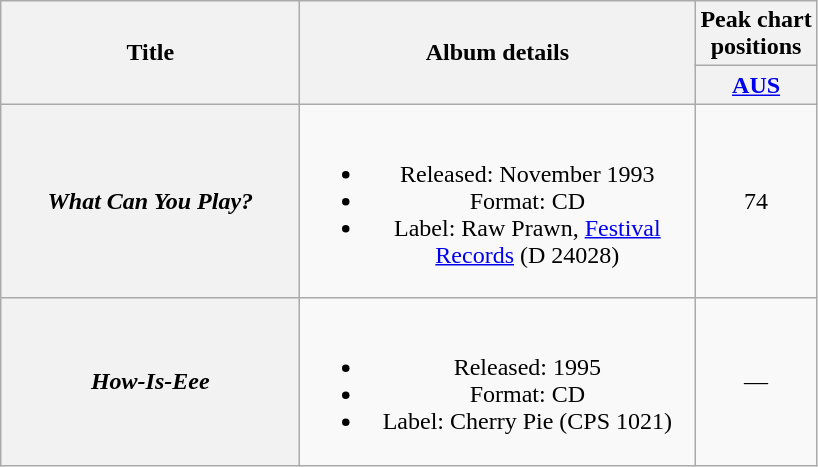<table class="wikitable plainrowheaders" style="text-align:center;" border="1">
<tr>
<th scope="col" rowspan="2" style="width:12em;">Title</th>
<th scope="col" rowspan="2" style="width:16em;">Album details</th>
<th scope="col" colspan="1">Peak chart<br>positions</th>
</tr>
<tr>
<th scope="col" style="text-align:center;"><a href='#'>AUS</a><br></th>
</tr>
<tr>
<th scope="row"><em>What Can You Play?</em></th>
<td><br><ul><li>Released: November 1993</li><li>Format: CD</li><li>Label: Raw Prawn, <a href='#'>Festival Records</a> (D 24028)</li></ul></td>
<td align="center">74</td>
</tr>
<tr>
<th scope="row"><em>How-Is-Eee</em></th>
<td><br><ul><li>Released: 1995</li><li>Format: CD</li><li>Label: Cherry Pie (CPS 1021)</li></ul></td>
<td align="center">—</td>
</tr>
</table>
